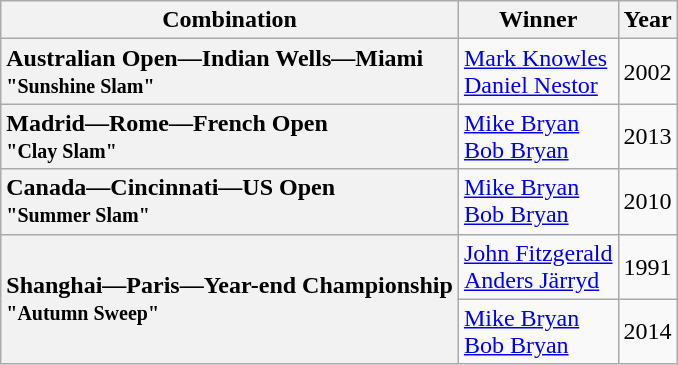<table class="wikitable nowrap">
<tr>
<th>Combination</th>
<th>Winner</th>
<th>Year</th>
</tr>
<tr>
<th style="text-align: left;">Australian Open—Indian Wells—Miami<br><small>"Sunshine Slam"</small></th>
<td> <a href='#'>Mark Knowles</a><br> <a href='#'>Daniel Nestor</a></td>
<td>2002</td>
</tr>
<tr>
<th style="text-align: left;">Madrid—Rome—French Open<br><small>"Clay Slam"</small></th>
<td> <a href='#'>Mike Bryan</a><br> <a href='#'>Bob Bryan</a></td>
<td>2013</td>
</tr>
<tr>
<th style="text-align: left;">Canada—Cincinnati—US Open<br><small>"Summer Slam"</small></th>
<td> <a href='#'>Mike Bryan</a><br> <a href='#'>Bob Bryan</a></td>
<td>2010</td>
</tr>
<tr>
<th rowspan="2" style="text-align: left;">Shanghai—Paris—Year-end Championship<br><small>"Autumn Sweep"</small></th>
<td> <a href='#'>John Fitzgerald</a><br> <a href='#'>Anders Järryd</a></td>
<td>1991</td>
</tr>
<tr>
<td> <a href='#'>Mike Bryan</a><br> <a href='#'>Bob Bryan</a></td>
<td>2014</td>
</tr>
</table>
